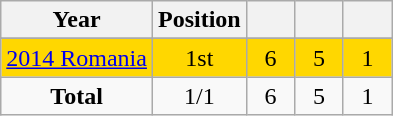<table class="wikitable" style="text-align: center;">
<tr>
<th>Year</th>
<th>Position</th>
<th width=25px></th>
<th width=25px></th>
<th width=25px></th>
</tr>
<tr bgcolor="#FFD700">
</tr>
<tr bgcolor="gold">
<td style="text-align: left;"> <a href='#'>2014 Romania</a></td>
<td>1st </td>
<td>6</td>
<td>5</td>
<td>1</td>
</tr>
<tr>
<td><strong>Total</strong></td>
<td>1/1</td>
<td>6</td>
<td>5</td>
<td>1</td>
</tr>
</table>
